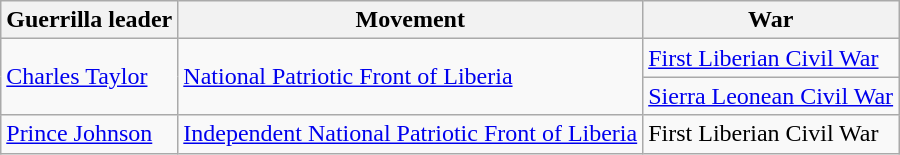<table class="wikitable">
<tr>
<th>Guerrilla leader</th>
<th>Movement</th>
<th>War</th>
</tr>
<tr>
<td rowspan="2"><a href='#'>Charles Taylor</a></td>
<td rowspan="2"><a href='#'>National Patriotic Front of Liberia</a></td>
<td><a href='#'>First Liberian Civil War</a></td>
</tr>
<tr>
<td><a href='#'>Sierra Leonean Civil War</a></td>
</tr>
<tr>
<td><a href='#'>Prince Johnson</a></td>
<td><a href='#'>Independent National Patriotic Front of Liberia</a></td>
<td>First Liberian Civil War</td>
</tr>
</table>
